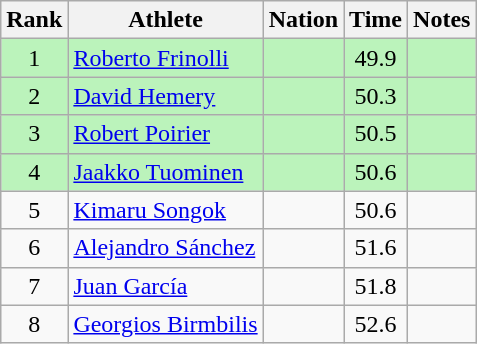<table class="wikitable sortable" style="text-align:center">
<tr>
<th>Rank</th>
<th>Athlete</th>
<th>Nation</th>
<th>Time</th>
<th>Notes</th>
</tr>
<tr bgcolor=bbf3bb>
<td>1</td>
<td align="left"><a href='#'>Roberto Frinolli</a></td>
<td align="left"></td>
<td>49.9</td>
<td></td>
</tr>
<tr bgcolor=bbf3bb>
<td>2</td>
<td align="left"><a href='#'>David Hemery</a></td>
<td align="left"></td>
<td>50.3</td>
<td></td>
</tr>
<tr bgcolor=bbf3bb>
<td>3</td>
<td align="left"><a href='#'>Robert Poirier</a></td>
<td align="left"></td>
<td>50.5</td>
<td></td>
</tr>
<tr bgcolor=bbf3bb>
<td>4</td>
<td align="left"><a href='#'>Jaakko Tuominen</a></td>
<td align="left"></td>
<td>50.6</td>
<td></td>
</tr>
<tr>
<td>5</td>
<td align="left"><a href='#'>Kimaru Songok</a></td>
<td align="left"></td>
<td>50.6</td>
<td></td>
</tr>
<tr>
<td>6</td>
<td align="left"><a href='#'>Alejandro Sánchez</a></td>
<td align="left"></td>
<td>51.6</td>
<td></td>
</tr>
<tr>
<td>7</td>
<td align="left"><a href='#'>Juan García</a></td>
<td align="left"></td>
<td>51.8</td>
<td></td>
</tr>
<tr>
<td>8</td>
<td align="left"><a href='#'>Georgios Birmbilis</a></td>
<td align="left"></td>
<td>52.6</td>
<td></td>
</tr>
</table>
